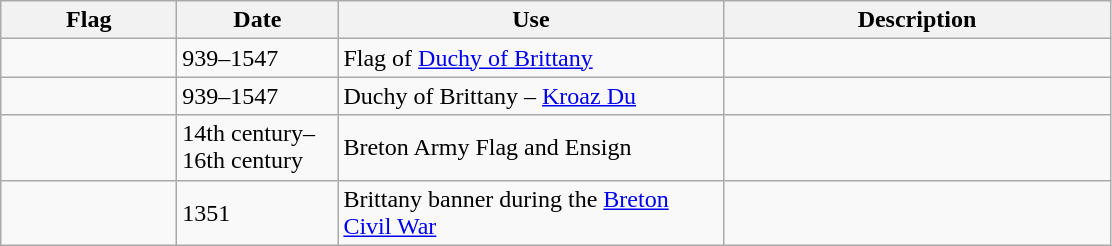<table class="wikitable">
<tr>
<th style="width:110px;">Flag</th>
<th style="width:100px;">Date</th>
<th style="width:250px;">Use</th>
<th style="width:250px;">Description</th>
</tr>
<tr>
<td></td>
<td>939–1547</td>
<td>Flag of <a href='#'>Duchy of Brittany</a></td>
<td></td>
</tr>
<tr>
<td></td>
<td>939–1547</td>
<td>Duchy of Brittany – <a href='#'>Kroaz Du</a></td>
<td></td>
</tr>
<tr>
<td></td>
<td>14th century–16th century</td>
<td>Breton Army Flag and Ensign</td>
<td></td>
</tr>
<tr>
<td></td>
<td>1351</td>
<td>Brittany banner during the <a href='#'>Breton Civil War</a></td>
<td></td>
</tr>
</table>
